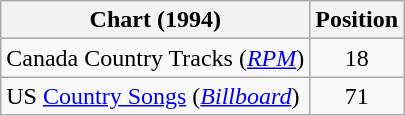<table class="wikitable sortable">
<tr>
<th scope="col">Chart (1994)</th>
<th scope="col">Position</th>
</tr>
<tr>
<td>Canada Country Tracks (<em><a href='#'>RPM</a></em>)</td>
<td align="center">18</td>
</tr>
<tr>
<td>US <a href='#'>Country Songs</a> (<em><a href='#'>Billboard</a></em>)</td>
<td align="center">71</td>
</tr>
</table>
